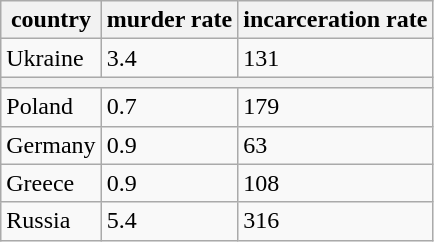<table class="wikitable">
<tr>
<th>country</th>
<th>murder rate</th>
<th>incarceration rate</th>
</tr>
<tr>
<td> Ukraine</td>
<td>3.4</td>
<td>131</td>
</tr>
<tr>
<th colspan="3"></th>
</tr>
<tr>
<td> Poland</td>
<td>0.7</td>
<td>179</td>
</tr>
<tr>
<td> Germany</td>
<td>0.9</td>
<td>63</td>
</tr>
<tr>
<td> Greece</td>
<td>0.9</td>
<td>108</td>
</tr>
<tr>
<td> Russia</td>
<td>5.4</td>
<td>316</td>
</tr>
</table>
